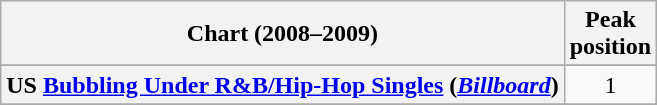<table class="wikitable sortable plainrowheaders" style="text-align:center;">
<tr>
<th scope="col">Chart (2008–2009)</th>
<th scope="col">Peak<br>position</th>
</tr>
<tr>
</tr>
<tr>
</tr>
<tr>
</tr>
<tr>
</tr>
<tr>
</tr>
<tr>
<th scope="row">US <a href='#'>Bubbling Under R&B/Hip-Hop Singles</a> (<a href='#'><em>Billboard</em></a>)</th>
<td>1</td>
</tr>
<tr>
</tr>
</table>
